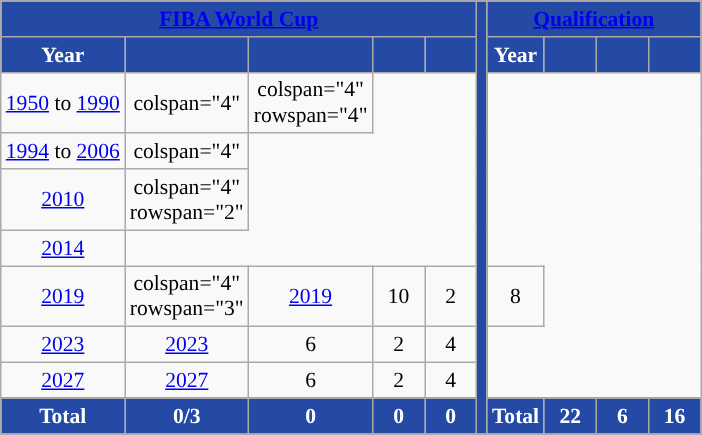<table class="wikitable" style="text-align: center;font-size:90%;">
<tr>
<th colspan="5" style="background:#244AA5;color:white;"><a href='#'><span>FIBA World Cup</span></a></th>
<th rowspan="10" style="background:#244AA5"></th>
<th colspan="4" style="background:#244AA5;color:white;"><a href='#'><span>Qualification</span></a></th>
</tr>
<tr>
<th style="background:#244AA5;color:white;">Year</th>
<th width="28" style="background:#244AA5;color:white;"></th>
<th width="28" style="background:#244AA5;color:white;"></th>
<th width="28" style="background:#244AA5;color:white;"></th>
<th width="28" style="background:#244AA5;color:white;"></th>
<th style="background:#244AA5;color:white;">Year</th>
<th width="28" style="background:#244AA5;color:white;"></th>
<th width="28" style="background:#244AA5;color:white;"></th>
<th width="28" style="background:#244AA5;color:white;"></th>
</tr>
<tr>
<td> <a href='#'>1950</a> to  <a href='#'>1990</a></td>
<td>colspan="4" </td>
<td>colspan="4" rowspan="4" </td>
</tr>
<tr>
<td> <a href='#'>1994</a> to  <a href='#'>2006</a></td>
<td>colspan="4" </td>
</tr>
<tr>
<td> <a href='#'>2010</a></td>
<td>colspan="4" rowspan="2" </td>
</tr>
<tr>
<td> <a href='#'>2014</a></td>
</tr>
<tr>
<td> <a href='#'>2019</a></td>
<td>colspan="4" rowspan="3" </td>
<td><a href='#'>2019</a></td>
<td>10</td>
<td>2</td>
<td>8</td>
</tr>
<tr>
<td> <a href='#'>2023</a></td>
<td><a href='#'>2023</a></td>
<td>6</td>
<td>2</td>
<td>4</td>
</tr>
<tr>
<td> <a href='#'>2027</a></td>
<td><a href='#'>2027</a></td>
<td>6</td>
<td>2</td>
<td>4</td>
</tr>
<tr>
<th style="background:#244AA5;color:white;">Total</th>
<th style="background:#244AA5;color:white;">0/3</th>
<th style="background:#244AA5;color:white;">0</th>
<th style="background:#244AA5;color:white;">0</th>
<th style="background:#244AA5;color:white;">0</th>
<th style="background:#244AA5;color:white;">Total</th>
<th style="background:#244AA5;color:white;">22</th>
<th style="background:#244AA5;color:white;">6</th>
<th style="background:#244AA5;color:white;">16</th>
</tr>
</table>
